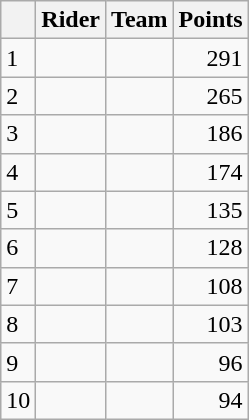<table class="wikitable">
<tr>
<th></th>
<th>Rider</th>
<th>Team</th>
<th>Points</th>
</tr>
<tr>
<td>1</td>
<td> </td>
<td></td>
<td align=right>291</td>
</tr>
<tr>
<td>2</td>
<td></td>
<td></td>
<td align=right>265</td>
</tr>
<tr>
<td>3</td>
<td></td>
<td></td>
<td align=right>186</td>
</tr>
<tr>
<td>4</td>
<td></td>
<td></td>
<td align=right>174</td>
</tr>
<tr>
<td>5</td>
<td></td>
<td></td>
<td align=right>135</td>
</tr>
<tr>
<td>6</td>
<td></td>
<td></td>
<td align=right>128</td>
</tr>
<tr>
<td>7</td>
<td></td>
<td></td>
<td align=right>108</td>
</tr>
<tr>
<td>8</td>
<td></td>
<td></td>
<td align=right>103</td>
</tr>
<tr>
<td>9</td>
<td></td>
<td></td>
<td align=right>96</td>
</tr>
<tr>
<td>10</td>
<td></td>
<td></td>
<td align=right>94</td>
</tr>
</table>
